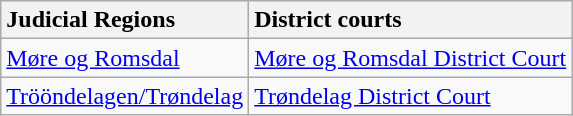<table class="wikitable sortable">
<tr>
<th style="text-align:left">Judicial Regions <small></small></th>
<th style="text-align:left">District courts <small></small></th>
</tr>
<tr>
<td><a href='#'>Møre og Romsdal</a></td>
<td><a href='#'>Møre og Romsdal District Court</a></td>
</tr>
<tr>
<td><a href='#'>Trööndelagen/Trøndelag</a></td>
<td><a href='#'>Trøndelag District Court</a></td>
</tr>
</table>
